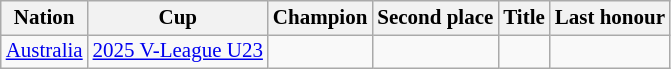<table class=wikitable style="font-size:14px">
<tr>
<th>Nation</th>
<th>Cup</th>
<th>Champion</th>
<th>Second place</th>
<th data-sort-type="number">Title</th>
<th>Last honour</th>
</tr>
<tr>
<td rowspan=> <a href='#'>Australia</a></td>
<td><a href='#'>2025 V-League U23</a></td>
<td></td>
<td></td>
<td></td>
<td></td>
</tr>
</table>
